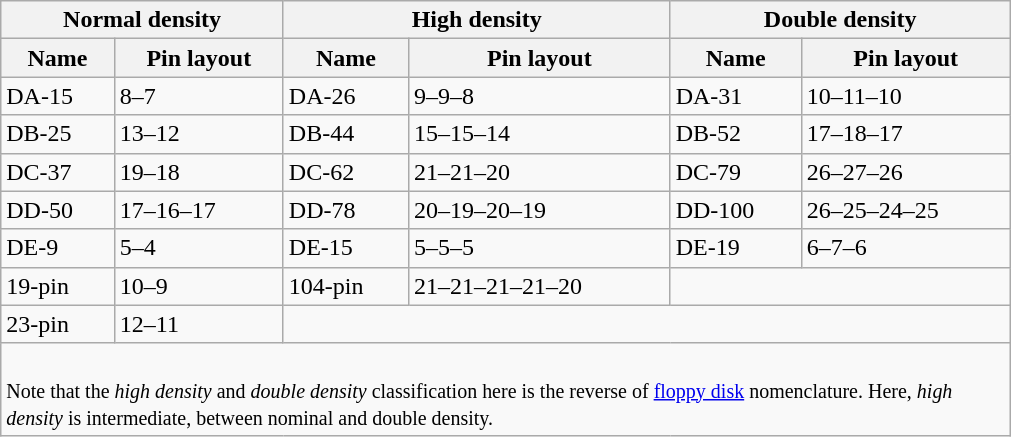<table class="wikitable floatright" style="margin-left: 1.5em;">
<tr>
<th colspan="2">Normal density</th>
<th colspan="2">High density</th>
<th colspan="2">Double density</th>
</tr>
<tr>
<th>Name</th>
<th>Pin layout</th>
<th>Name</th>
<th>Pin layout</th>
<th>Name</th>
<th>Pin layout</th>
</tr>
<tr>
<td>DA-15</td>
<td>8–7</td>
<td>DA-26</td>
<td>9–9–8</td>
<td>DA-31</td>
<td>10–11–10</td>
</tr>
<tr>
<td>DB-25</td>
<td>13–12</td>
<td>DB-44</td>
<td>15–15–14</td>
<td>DB-52</td>
<td>17–18–17</td>
</tr>
<tr>
<td>DC-37</td>
<td>19–18</td>
<td>DC-62</td>
<td>21–21–20</td>
<td>DC-79</td>
<td>26–27–26</td>
</tr>
<tr>
<td>DD-50</td>
<td>17–16–17</td>
<td>DD-78</td>
<td>20–19–20–19</td>
<td>DD-100</td>
<td>26–25–24–25</td>
</tr>
<tr>
<td>DE-9</td>
<td>5–4</td>
<td>DE-15</td>
<td>5–5–5</td>
<td>DE-19</td>
<td>6–7–6</td>
</tr>
<tr>
<td>19-pin</td>
<td>10–9</td>
<td>104-pin</td>
<td>21–21–21–21–20</td>
<td colspan=2></td>
</tr>
<tr>
<td>23-pin</td>
<td>12–11</td>
</tr>
<tr>
<td colspan=6 style="max-width: 52vw"><br><small>Note that the <em>high density</em> and <em>double density</em> classification here is the reverse of <a href='#'>floppy disk</a> nomenclature. Here, <em>high density</em> is intermediate, between nominal and double density.</small></td>
</tr>
</table>
